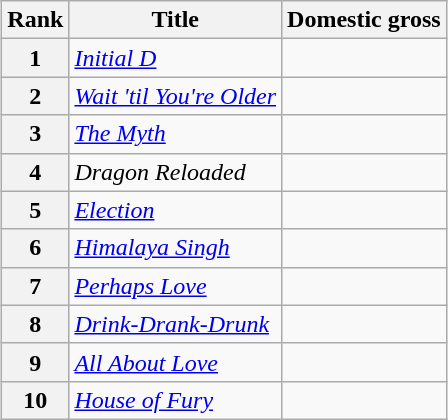<table class="wikitable sortable" style="margin:auto; margin:auto;">
<tr>
<th>Rank</th>
<th>Title</th>
<th>Domestic gross</th>
</tr>
<tr>
<th style="text-align:center;">1</th>
<td><em><a href='#'>Initial D</a></em></td>
<td></td>
</tr>
<tr>
<th style="text-align:center;">2</th>
<td><em><a href='#'>Wait 'til You're Older</a></em></td>
<td></td>
</tr>
<tr>
<th style="text-align:center;">3</th>
<td><em><a href='#'>The Myth</a></em></td>
<td></td>
</tr>
<tr>
<th style="text-align:center;">4</th>
<td><em>Dragon Reloaded</em></td>
<td></td>
</tr>
<tr>
<th style="text-align:center;">5</th>
<td><em><a href='#'>Election</a></em></td>
<td></td>
</tr>
<tr>
<th style="text-align:center;">6</th>
<td><em><a href='#'>Himalaya Singh</a></em></td>
<td></td>
</tr>
<tr>
<th style="text-align:center;">7</th>
<td><em><a href='#'>Perhaps Love</a></em></td>
<td></td>
</tr>
<tr>
<th style="text-align:center;">8</th>
<td><em><a href='#'>Drink-Drank-Drunk</a></em></td>
<td></td>
</tr>
<tr>
<th style="text-align:center;">9</th>
<td><em><a href='#'>All About Love</a></em></td>
<td></td>
</tr>
<tr>
<th style="text-align:center;">10</th>
<td><em><a href='#'>House of Fury</a></em></td>
<td></td>
</tr>
</table>
